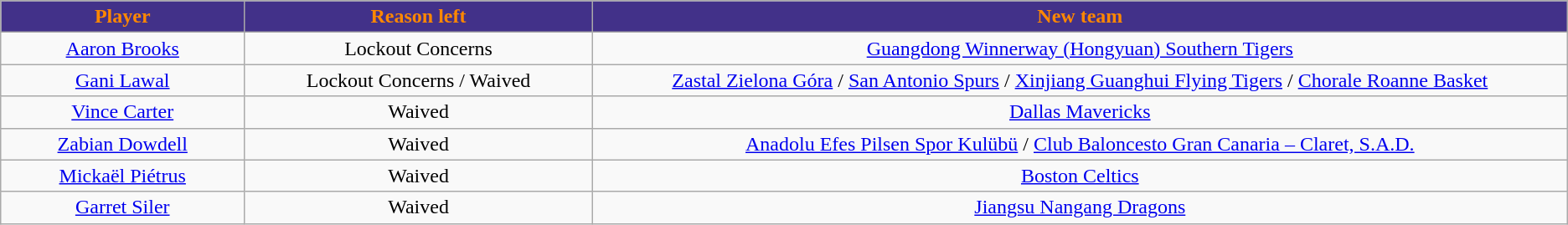<table class="wikitable sortable sortable">
<tr>
<th style="background:#423189; color:#FF8800" width="7%">Player</th>
<th style="background:#423189; color:#FF8800" width="10%">Reason left</th>
<th style="background:#423189; color:#FF8800" width="28%">New team</th>
</tr>
<tr style="text-align: center">
<td><a href='#'>Aaron Brooks</a></td>
<td>Lockout Concerns</td>
<td> <a href='#'>Guangdong Winnerway (Hongyuan) Southern Tigers</a></td>
</tr>
<tr style="text-align: center">
<td><a href='#'>Gani Lawal</a></td>
<td>Lockout Concerns / Waived</td>
<td> <a href='#'>Zastal Zielona Góra</a> / <a href='#'>San Antonio Spurs</a> /  <a href='#'>Xinjiang Guanghui Flying Tigers</a> /  <a href='#'>Chorale Roanne Basket</a></td>
</tr>
<tr style="text-align: center">
<td><a href='#'>Vince Carter</a></td>
<td>Waived</td>
<td><a href='#'><span>Dallas Mavericks</span></a></td>
</tr>
<tr style="text-align: center">
<td><a href='#'>Zabian Dowdell</a></td>
<td>Waived</td>
<td> <a href='#'>Anadolu Efes Pilsen Spor Kulübü</a> /  <a href='#'>Club Baloncesto Gran Canaria – Claret, S.A.D.</a></td>
</tr>
<tr style="text-align: center">
<td><a href='#'>Mickaël Piétrus</a></td>
<td>Waived</td>
<td><a href='#'>Boston Celtics</a></td>
</tr>
<tr style="text-align: center">
<td><a href='#'>Garret Siler</a></td>
<td>Waived</td>
<td> <a href='#'>Jiangsu Nangang Dragons</a></td>
</tr>
</table>
